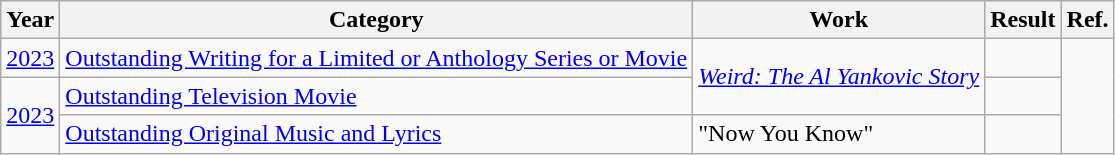<table class="wikitable">
<tr>
<th>Year</th>
<th>Category</th>
<th>Work</th>
<th>Result</th>
<th>Ref.</th>
</tr>
<tr>
<td><a href='#'>2023</a></td>
<td><a href='#'>Outstanding Writing for a Limited or Anthology Series or Movie</a></td>
<td rowspan="2"><em><a href='#'>Weird: The Al Yankovic Story</a></em></td>
<td></td>
<td align="center" rowspan="3"></td>
</tr>
<tr>
<td rowspan="2"><a href='#'>2023</a></td>
<td><a href='#'>Outstanding Television Movie</a></td>
<td></td>
</tr>
<tr>
<td><a href='#'>Outstanding Original Music and Lyrics</a></td>
<td>"Now You Know"</td>
<td></td>
</tr>
</table>
